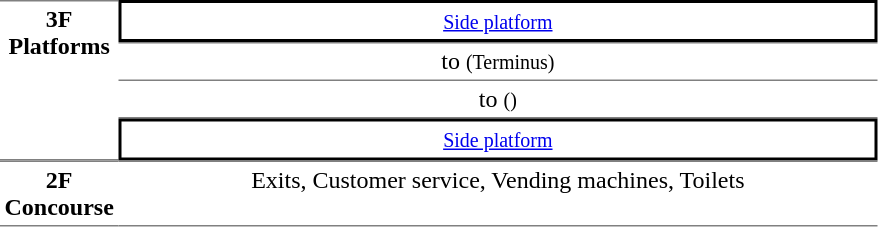<table table border=0 cellspacing=0 cellpadding=3>
<tr>
<td style="border-bottom:solid 1px gray;border-top:solid 1px gray;text-align:center" rowspan="4" valign=top width=50><strong>3F<br>Platforms</strong></td>
<td style="border-right:solid 2px black;border-left:solid 2px black;border-top:solid 2px black;border-bottom:solid 2px black;text-align:center;"><small><a href='#'>Side platform</a></small></td>
</tr>
<tr>
<td style="border-bottom:solid 1px gray;border-top:solid 1px gray;text-align:center;">  to  <small>(Terminus)</small></td>
</tr>
<tr>
<td style="border-bottom:solid 1px gray;text-align:center;"> to  <small>() </small></td>
</tr>
<tr>
<td style="border-right:solid 2px black;border-left:solid 2px black;border-top:solid 2px black;border-bottom:solid 2px black;text-align:center;"><small><a href='#'>Side platform</a></small></td>
</tr>
<tr>
<td style="border-bottom:solid 1px gray; border-top:solid 1px gray;text-align:center" valign=top><strong>2F<br>Concourse</strong></td>
<td style="border-bottom:solid 1px gray; border-top:solid 1px gray;text-align:center" valign=top width=500>Exits, Customer service, Vending machines, Toilets</td>
</tr>
</table>
